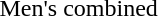<table>
<tr>
<td>Men's combined<br></td>
<td></td>
<td></td>
<td></td>
</tr>
<tr>
<td><br></td>
<td></td>
<td></td>
<td></td>
</tr>
</table>
